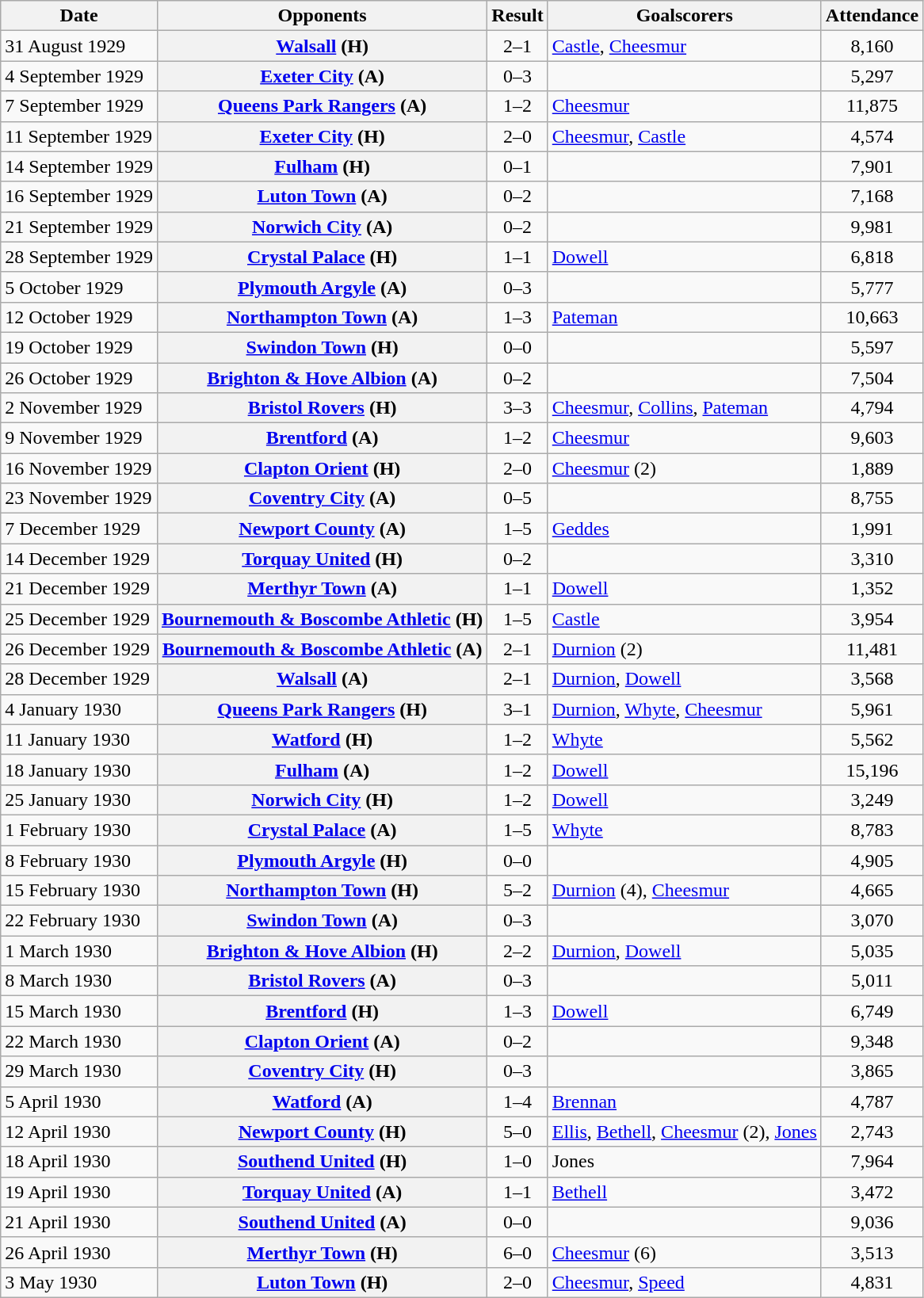<table class="wikitable plainrowheaders sortable">
<tr>
<th scope=col>Date</th>
<th scope=col>Opponents</th>
<th scope=col>Result</th>
<th scope=col class=unsortable>Goalscorers</th>
<th scope=col>Attendance</th>
</tr>
<tr>
<td>31 August 1929</td>
<th scope=row><a href='#'>Walsall</a> (H)</th>
<td align=center>2–1</td>
<td><a href='#'>Castle</a>, <a href='#'>Cheesmur</a></td>
<td align=center>8,160</td>
</tr>
<tr>
<td>4 September 1929</td>
<th scope=row><a href='#'>Exeter City</a> (A)</th>
<td align=center>0–3</td>
<td></td>
<td align=center>5,297</td>
</tr>
<tr>
<td>7 September 1929</td>
<th scope=row><a href='#'>Queens Park Rangers</a> (A)</th>
<td align=center>1–2</td>
<td><a href='#'>Cheesmur</a></td>
<td align=center>11,875</td>
</tr>
<tr>
<td>11 September 1929</td>
<th scope=row><a href='#'>Exeter City</a> (H)</th>
<td align=center>2–0</td>
<td><a href='#'>Cheesmur</a>, <a href='#'>Castle</a></td>
<td align=center>4,574</td>
</tr>
<tr>
<td>14 September 1929</td>
<th scope=row><a href='#'>Fulham</a> (H)</th>
<td align=center>0–1</td>
<td></td>
<td align=center>7,901</td>
</tr>
<tr>
<td>16 September 1929</td>
<th scope=row><a href='#'>Luton Town</a> (A)</th>
<td align=center>0–2</td>
<td></td>
<td align=center>7,168</td>
</tr>
<tr>
<td>21 September 1929</td>
<th scope=row><a href='#'>Norwich City</a> (A)</th>
<td align=center>0–2</td>
<td></td>
<td align=center>9,981</td>
</tr>
<tr>
<td>28 September 1929</td>
<th scope=row><a href='#'>Crystal Palace</a> (H)</th>
<td align=center>1–1</td>
<td><a href='#'>Dowell</a></td>
<td align=center>6,818</td>
</tr>
<tr>
<td>5 October 1929</td>
<th scope=row><a href='#'>Plymouth Argyle</a> (A)</th>
<td align=center>0–3</td>
<td></td>
<td align=center>5,777</td>
</tr>
<tr>
<td>12 October 1929</td>
<th scope=row><a href='#'>Northampton Town</a> (A)</th>
<td align=center>1–3</td>
<td><a href='#'>Pateman</a></td>
<td align=center>10,663</td>
</tr>
<tr>
<td>19 October 1929</td>
<th scope=row><a href='#'>Swindon Town</a> (H)</th>
<td align=center>0–0</td>
<td></td>
<td align=center>5,597</td>
</tr>
<tr>
<td>26 October 1929</td>
<th scope=row><a href='#'>Brighton & Hove Albion</a> (A)</th>
<td align=center>0–2</td>
<td></td>
<td align=center>7,504</td>
</tr>
<tr>
<td>2 November 1929</td>
<th scope=row><a href='#'>Bristol Rovers</a> (H)</th>
<td align=center>3–3</td>
<td><a href='#'>Cheesmur</a>, <a href='#'>Collins</a>, <a href='#'>Pateman</a></td>
<td align=center>4,794</td>
</tr>
<tr>
<td>9 November 1929</td>
<th scope=row><a href='#'>Brentford</a> (A)</th>
<td align=center>1–2</td>
<td><a href='#'>Cheesmur</a></td>
<td align=center>9,603</td>
</tr>
<tr>
<td>16 November 1929</td>
<th scope=row><a href='#'>Clapton Orient</a> (H)</th>
<td align=center>2–0</td>
<td><a href='#'>Cheesmur</a> (2)</td>
<td align=center>1,889</td>
</tr>
<tr>
<td>23 November 1929</td>
<th scope=row><a href='#'>Coventry City</a> (A)</th>
<td align=center>0–5</td>
<td></td>
<td align=center>8,755</td>
</tr>
<tr>
<td>7 December 1929</td>
<th scope=row><a href='#'>Newport County</a> (A)</th>
<td align=center>1–5</td>
<td><a href='#'>Geddes</a></td>
<td align=center>1,991</td>
</tr>
<tr>
<td>14 December 1929</td>
<th scope=row><a href='#'>Torquay United</a> (H)</th>
<td align=center>0–2</td>
<td></td>
<td align=center>3,310</td>
</tr>
<tr>
<td>21 December 1929</td>
<th scope=row><a href='#'>Merthyr Town</a> (A)</th>
<td align=center>1–1</td>
<td><a href='#'>Dowell</a></td>
<td align=center>1,352</td>
</tr>
<tr>
<td>25 December 1929</td>
<th scope=row><a href='#'>Bournemouth & Boscombe Athletic</a> (H)</th>
<td align=center>1–5</td>
<td><a href='#'>Castle</a></td>
<td align=center>3,954</td>
</tr>
<tr>
<td>26 December 1929</td>
<th scope=row><a href='#'>Bournemouth & Boscombe Athletic</a> (A)</th>
<td align=center>2–1</td>
<td><a href='#'>Durnion</a> (2)</td>
<td align=center>11,481</td>
</tr>
<tr>
<td>28 December 1929</td>
<th scope=row><a href='#'>Walsall</a> (A)</th>
<td align=center>2–1</td>
<td><a href='#'>Durnion</a>, <a href='#'>Dowell</a></td>
<td align=center>3,568</td>
</tr>
<tr>
<td>4 January 1930</td>
<th scope=row><a href='#'>Queens Park Rangers</a> (H)</th>
<td align=center>3–1</td>
<td><a href='#'>Durnion</a>, <a href='#'>Whyte</a>, <a href='#'>Cheesmur</a></td>
<td align=center>5,961</td>
</tr>
<tr>
<td>11 January 1930</td>
<th scope=row><a href='#'>Watford</a> (H)</th>
<td align=center>1–2</td>
<td><a href='#'>Whyte</a></td>
<td align=center>5,562</td>
</tr>
<tr>
<td>18 January 1930</td>
<th scope=row><a href='#'>Fulham</a> (A)</th>
<td align=center>1–2</td>
<td><a href='#'>Dowell</a></td>
<td align=center>15,196</td>
</tr>
<tr>
<td>25 January 1930</td>
<th scope=row><a href='#'>Norwich City</a> (H)</th>
<td align=center>1–2</td>
<td><a href='#'>Dowell</a></td>
<td align=center>3,249</td>
</tr>
<tr>
<td>1 February 1930</td>
<th scope=row><a href='#'>Crystal Palace</a> (A)</th>
<td align=center>1–5</td>
<td><a href='#'>Whyte</a></td>
<td align=center>8,783</td>
</tr>
<tr>
<td>8 February 1930</td>
<th scope=row><a href='#'>Plymouth Argyle</a> (H)</th>
<td align=center>0–0</td>
<td></td>
<td align=center>4,905</td>
</tr>
<tr>
<td>15 February 1930</td>
<th scope=row><a href='#'>Northampton Town</a> (H)</th>
<td align=center>5–2</td>
<td><a href='#'>Durnion</a> (4), <a href='#'>Cheesmur</a></td>
<td align=center>4,665</td>
</tr>
<tr>
<td>22 February 1930</td>
<th scope=row><a href='#'>Swindon Town</a> (A)</th>
<td align=center>0–3</td>
<td></td>
<td align=center>3,070</td>
</tr>
<tr>
<td>1 March 1930</td>
<th scope=row><a href='#'>Brighton & Hove Albion</a> (H)</th>
<td align=center>2–2</td>
<td><a href='#'>Durnion</a>, <a href='#'>Dowell</a></td>
<td align=center>5,035</td>
</tr>
<tr>
<td>8 March 1930</td>
<th scope=row><a href='#'>Bristol Rovers</a> (A)</th>
<td align=center>0–3</td>
<td></td>
<td align=center>5,011</td>
</tr>
<tr>
<td>15 March 1930</td>
<th scope=row><a href='#'>Brentford</a> (H)</th>
<td align=center>1–3</td>
<td><a href='#'>Dowell</a></td>
<td align=center>6,749</td>
</tr>
<tr>
<td>22 March 1930</td>
<th scope=row><a href='#'>Clapton Orient</a> (A)</th>
<td align=center>0–2</td>
<td></td>
<td align=center>9,348</td>
</tr>
<tr>
<td>29 March 1930</td>
<th scope=row><a href='#'>Coventry City</a> (H)</th>
<td align=center>0–3</td>
<td></td>
<td align=center>3,865</td>
</tr>
<tr>
<td>5 April 1930</td>
<th scope=row><a href='#'>Watford</a> (A)</th>
<td align=center>1–4</td>
<td><a href='#'>Brennan</a></td>
<td align=center>4,787</td>
</tr>
<tr>
<td>12 April 1930</td>
<th scope=row><a href='#'>Newport County</a> (H)</th>
<td align=center>5–0</td>
<td><a href='#'>Ellis</a>, <a href='#'>Bethell</a>, <a href='#'>Cheesmur</a> (2), <a href='#'>Jones</a></td>
<td align=center>2,743</td>
</tr>
<tr>
<td>18 April 1930</td>
<th scope=row><a href='#'>Southend United</a> (H)</th>
<td align=center>1–0</td>
<td>Jones</td>
<td align=center>7,964</td>
</tr>
<tr>
<td>19 April 1930</td>
<th scope=row><a href='#'>Torquay United</a> (A)</th>
<td align=center>1–1</td>
<td><a href='#'>Bethell</a></td>
<td align=center>3,472</td>
</tr>
<tr>
<td>21 April 1930</td>
<th scope=row><a href='#'>Southend United</a> (A)</th>
<td align=center>0–0</td>
<td></td>
<td align=center>9,036</td>
</tr>
<tr>
<td>26 April 1930</td>
<th scope=row><a href='#'>Merthyr Town</a> (H)</th>
<td align=center>6–0</td>
<td><a href='#'>Cheesmur</a> (6)</td>
<td align=center>3,513</td>
</tr>
<tr>
<td>3 May 1930</td>
<th scope=row><a href='#'>Luton Town</a> (H)</th>
<td align=center>2–0</td>
<td><a href='#'>Cheesmur</a>, <a href='#'>Speed</a></td>
<td align=center>4,831</td>
</tr>
</table>
